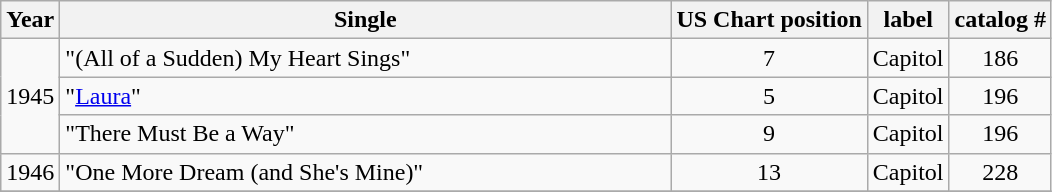<table class="wikitable" style="text-align:center;">
<tr>
<th rowspan="1">Year</th>
<th width="400">Single</th>
<th>US Chart position</th>
<th>label</th>
<th>catalog #</th>
</tr>
<tr>
<td rowspan="3">1945</td>
<td align="left">"(All of a Sudden) My Heart Sings"</td>
<td>7</td>
<td>Capitol</td>
<td>186 </td>
</tr>
<tr>
<td align="left">"<a href='#'>Laura</a>"</td>
<td>5</td>
<td>Capitol</td>
<td>196</td>
</tr>
<tr>
<td align="left">"There Must Be a Way"</td>
<td>9</td>
<td>Capitol</td>
<td>196</td>
</tr>
<tr>
<td rowspan="1">1946</td>
<td align="left">"One More Dream (and She's Mine)"</td>
<td>13</td>
<td>Capitol</td>
<td>228</td>
</tr>
<tr>
</tr>
</table>
